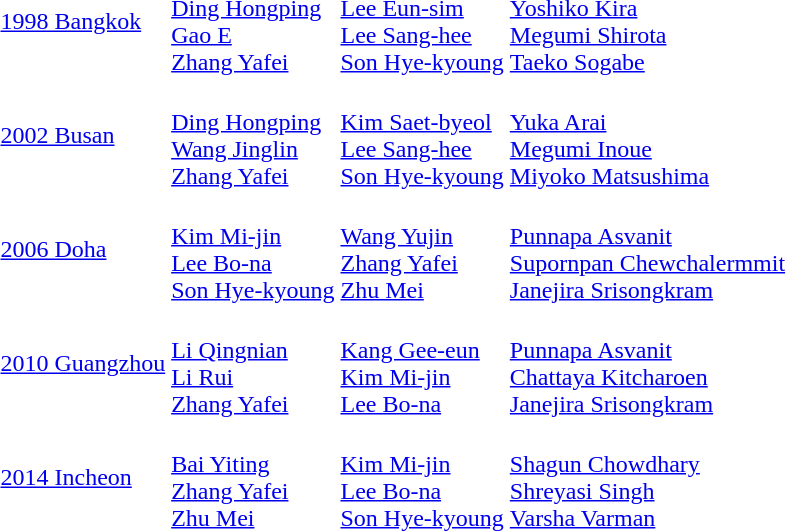<table>
<tr>
<td><a href='#'>1998 Bangkok</a></td>
<td><br><a href='#'>Ding Hongping</a><br><a href='#'>Gao E</a><br><a href='#'>Zhang Yafei</a></td>
<td><br><a href='#'>Lee Eun-sim</a><br><a href='#'>Lee Sang-hee</a><br><a href='#'>Son Hye-kyoung</a></td>
<td><br><a href='#'>Yoshiko Kira</a><br><a href='#'>Megumi Shirota</a><br><a href='#'>Taeko Sogabe</a></td>
</tr>
<tr>
<td><a href='#'>2002 Busan</a></td>
<td><br><a href='#'>Ding Hongping</a><br><a href='#'>Wang Jinglin</a><br><a href='#'>Zhang Yafei</a></td>
<td><br><a href='#'>Kim Saet-byeol</a><br><a href='#'>Lee Sang-hee</a><br><a href='#'>Son Hye-kyoung</a></td>
<td><br><a href='#'>Yuka Arai</a><br><a href='#'>Megumi Inoue</a><br><a href='#'>Miyoko Matsushima</a></td>
</tr>
<tr>
<td><a href='#'>2006 Doha</a></td>
<td><br><a href='#'>Kim Mi-jin</a><br><a href='#'>Lee Bo-na</a><br><a href='#'>Son Hye-kyoung</a></td>
<td><br><a href='#'>Wang Yujin</a><br><a href='#'>Zhang Yafei</a><br><a href='#'>Zhu Mei</a></td>
<td><br><a href='#'>Punnapa Asvanit</a><br><a href='#'>Supornpan Chewchalermmit</a><br><a href='#'>Janejira Srisongkram</a></td>
</tr>
<tr>
<td><a href='#'>2010 Guangzhou</a></td>
<td><br><a href='#'>Li Qingnian</a><br><a href='#'>Li Rui</a><br><a href='#'>Zhang Yafei</a></td>
<td><br><a href='#'>Kang Gee-eun</a><br><a href='#'>Kim Mi-jin</a><br><a href='#'>Lee Bo-na</a></td>
<td><br><a href='#'>Punnapa Asvanit</a><br><a href='#'>Chattaya Kitcharoen</a><br><a href='#'>Janejira Srisongkram</a></td>
</tr>
<tr>
<td><a href='#'>2014 Incheon</a></td>
<td><br><a href='#'>Bai Yiting</a><br><a href='#'>Zhang Yafei</a><br><a href='#'>Zhu Mei</a></td>
<td><br><a href='#'>Kim Mi-jin</a><br><a href='#'>Lee Bo-na</a><br><a href='#'>Son Hye-kyoung</a></td>
<td><br><a href='#'>Shagun Chowdhary</a><br><a href='#'>Shreyasi Singh</a><br><a href='#'>Varsha Varman</a></td>
</tr>
</table>
